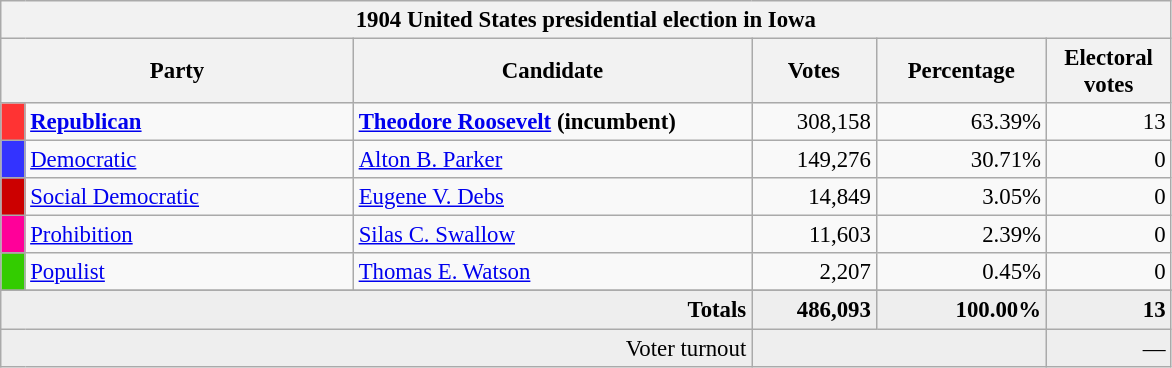<table class="wikitable" style="font-size: 95%;">
<tr>
<th colspan="6">1904 United States presidential election in Iowa</th>
</tr>
<tr>
<th colspan="2" style="width: 15em">Party</th>
<th style="width: 17em">Candidate</th>
<th style="width: 5em">Votes</th>
<th style="width: 7em">Percentage</th>
<th style="width: 5em">Electoral votes</th>
</tr>
<tr>
<th style="background-color:#FF3333; width: 3px"></th>
<td style="width: 130px"><strong><a href='#'>Republican</a></strong></td>
<td><strong><a href='#'>Theodore Roosevelt</a> (incumbent)</strong></td>
<td align="right">308,158</td>
<td align="right">63.39%</td>
<td align="right">13</td>
</tr>
<tr>
<th style="background-color:#3333FF; width: 3px"></th>
<td style="width: 130px"><a href='#'>Democratic</a></td>
<td><a href='#'>Alton B. Parker</a></td>
<td align="right">149,276</td>
<td align="right">30.71%</td>
<td align="right">0</td>
</tr>
<tr>
<th style="background-color:#c00; width: 3px"></th>
<td style="width: 130px"><a href='#'>Social Democratic</a></td>
<td><a href='#'>Eugene V. Debs</a></td>
<td align="right">14,849</td>
<td align="right">3.05%</td>
<td align="right">0</td>
</tr>
<tr>
<th style="background-color:#f09; width: 3px"></th>
<td style="width: 130px"><a href='#'>Prohibition</a></td>
<td><a href='#'>Silas C. Swallow</a></td>
<td align="right">11,603</td>
<td align="right">2.39%</td>
<td align="right">0</td>
</tr>
<tr>
<th style="background-color:#3c0; width: 3px"></th>
<td style="width: 130px"><a href='#'>Populist</a></td>
<td><a href='#'>Thomas E. Watson</a></td>
<td align="right">2,207</td>
<td align="right">0.45%</td>
<td align="right">0</td>
</tr>
<tr>
</tr>
<tr bgcolor="#EEEEEE">
<td colspan="3" align="right"><strong>Totals</strong></td>
<td align="right"><strong>486,093</strong></td>
<td align="right"><strong>100.00%</strong></td>
<td align="right"><strong>13</strong></td>
</tr>
<tr bgcolor="#EEEEEE">
<td colspan="3" align="right">Voter turnout</td>
<td colspan="2" align="right"></td>
<td align="right">—</td>
</tr>
</table>
